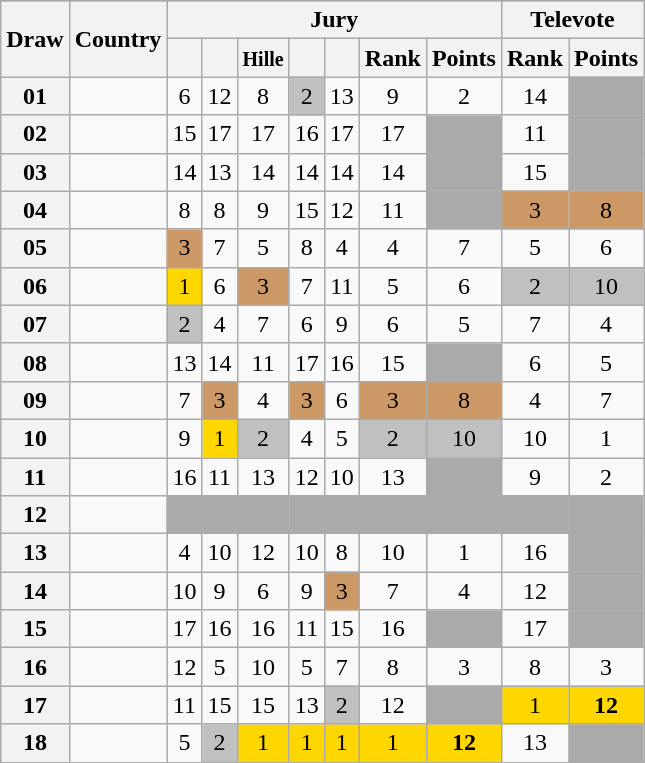<table class="sortable wikitable collapsible plainrowheaders" style="text-align:center;">
<tr>
</tr>
<tr>
<th scope="col" rowspan="2">Draw</th>
<th scope="col" rowspan="2">Country</th>
<th scope="col" colspan="7">Jury</th>
<th scope="col" colspan="2">Televote</th>
</tr>
<tr>
<th scope="col"><small></small></th>
<th scope="col"><small></small></th>
<th scope="col"><small>Hille</small></th>
<th scope="col"><small></small></th>
<th scope="col"><small></small></th>
<th scope="col">Rank</th>
<th scope="col">Points</th>
<th scope="col">Rank</th>
<th scope="col">Points</th>
</tr>
<tr>
<th scope="row" style="text-align:center;">01</th>
<td style="text-align:left;"></td>
<td>6</td>
<td>12</td>
<td>8</td>
<td style="background:silver;">2</td>
<td>13</td>
<td>9</td>
<td>2</td>
<td>14</td>
<td style="background:#AAAAAA;"></td>
</tr>
<tr>
<th scope="row" style="text-align:center;">02</th>
<td style="text-align:left;"></td>
<td>15</td>
<td>17</td>
<td>17</td>
<td>16</td>
<td>17</td>
<td>17</td>
<td style="background:#AAAAAA;"></td>
<td>11</td>
<td style="background:#AAAAAA;"></td>
</tr>
<tr>
<th scope="row" style="text-align:center;">03</th>
<td style="text-align:left;"></td>
<td>14</td>
<td>13</td>
<td>14</td>
<td>14</td>
<td>14</td>
<td>14</td>
<td style="background:#AAAAAA;"></td>
<td>15</td>
<td style="background:#AAAAAA;"></td>
</tr>
<tr>
<th scope="row" style="text-align:center;">04</th>
<td style="text-align:left;"></td>
<td>8</td>
<td>8</td>
<td>9</td>
<td>15</td>
<td>12</td>
<td>11</td>
<td style="background:#AAAAAA;"></td>
<td style="background:#CC9966;">3</td>
<td style="background:#CC9966;">8</td>
</tr>
<tr>
<th scope="row" style="text-align:center;">05</th>
<td style="text-align:left;"></td>
<td style="background:#CC9966;">3</td>
<td>7</td>
<td>5</td>
<td>8</td>
<td>4</td>
<td>4</td>
<td>7</td>
<td>5</td>
<td>6</td>
</tr>
<tr>
<th scope="row" style="text-align:center;">06</th>
<td style="text-align:left;"></td>
<td style="background:gold;">1</td>
<td>6</td>
<td style="background:#CC9966;">3</td>
<td>7</td>
<td>11</td>
<td>5</td>
<td>6</td>
<td style="background:silver;">2</td>
<td style="background:silver;">10</td>
</tr>
<tr>
<th scope="row" style="text-align:center;">07</th>
<td style="text-align:left;"></td>
<td style="background:silver;">2</td>
<td>4</td>
<td>7</td>
<td>6</td>
<td>9</td>
<td>6</td>
<td>5</td>
<td>7</td>
<td>4</td>
</tr>
<tr>
<th scope="row" style="text-align:center;">08</th>
<td style="text-align:left;"></td>
<td>13</td>
<td>14</td>
<td>11</td>
<td>17</td>
<td>16</td>
<td>15</td>
<td style="background:#AAAAAA;"></td>
<td>6</td>
<td>5</td>
</tr>
<tr>
<th scope="row" style="text-align:center;">09</th>
<td style="text-align:left;"></td>
<td>7</td>
<td style="background:#CC9966;">3</td>
<td>4</td>
<td style="background:#CC9966;">3</td>
<td>6</td>
<td style="background:#CC9966;">3</td>
<td style="background:#CC9966;">8</td>
<td>4</td>
<td>7</td>
</tr>
<tr>
<th scope="row" style="text-align:center;">10</th>
<td style="text-align:left;"></td>
<td>9</td>
<td style="background:gold;">1</td>
<td style="background:silver;">2</td>
<td>4</td>
<td>5</td>
<td style="background:silver;">2</td>
<td style="background:silver;">10</td>
<td>10</td>
<td>1</td>
</tr>
<tr>
<th scope="row" style="text-align:center;">11</th>
<td style="text-align:left;"></td>
<td>16</td>
<td>11</td>
<td>13</td>
<td>12</td>
<td>10</td>
<td>13</td>
<td style="background:#AAAAAA;"></td>
<td>9</td>
<td>2</td>
</tr>
<tr class="sortbottom">
<th scope="row" style="text-align:center;">12</th>
<td style="text-align:left;"></td>
<td style="background:#AAAAAA;"></td>
<td style="background:#AAAAAA;"></td>
<td style="background:#AAAAAA;"></td>
<td style="background:#AAAAAA;"></td>
<td style="background:#AAAAAA;"></td>
<td style="background:#AAAAAA;"></td>
<td style="background:#AAAAAA;"></td>
<td style="background:#AAAAAA;"></td>
<td style="background:#AAAAAA;"></td>
</tr>
<tr>
<th scope="row" style="text-align:center;">13</th>
<td style="text-align:left;"></td>
<td>4</td>
<td>10</td>
<td>12</td>
<td>10</td>
<td>8</td>
<td>10</td>
<td>1</td>
<td>16</td>
<td style="background:#AAAAAA;"></td>
</tr>
<tr>
<th scope="row" style="text-align:center;">14</th>
<td style="text-align:left;"></td>
<td>10</td>
<td>9</td>
<td>6</td>
<td>9</td>
<td style="background:#CC9966;">3</td>
<td>7</td>
<td>4</td>
<td>12</td>
<td style="background:#AAAAAA;"></td>
</tr>
<tr>
<th scope="row" style="text-align:center;">15</th>
<td style="text-align:left;"></td>
<td>17</td>
<td>16</td>
<td>16</td>
<td>11</td>
<td>15</td>
<td>16</td>
<td style="background:#AAAAAA;"></td>
<td>17</td>
<td style="background:#AAAAAA;"></td>
</tr>
<tr>
<th scope="row" style="text-align:center;">16</th>
<td style="text-align:left;"></td>
<td>12</td>
<td>5</td>
<td>10</td>
<td>5</td>
<td>7</td>
<td>8</td>
<td>3</td>
<td>8</td>
<td>3</td>
</tr>
<tr>
<th scope="row" style="text-align:center;">17</th>
<td style="text-align:left;"></td>
<td>11</td>
<td>15</td>
<td>15</td>
<td>13</td>
<td style="background:silver;">2</td>
<td>12</td>
<td style="background:#AAAAAA;"></td>
<td style="background:gold;">1</td>
<td style="background:gold;"><strong>12</strong></td>
</tr>
<tr>
<th scope="row" style="text-align:center;">18</th>
<td style="text-align:left;"></td>
<td>5</td>
<td style="background:silver;">2</td>
<td style="background:gold;">1</td>
<td style="background:gold;">1</td>
<td style="background:gold;">1</td>
<td style="background:gold;">1</td>
<td style="background:gold;"><strong>12</strong></td>
<td>13</td>
<td style="background:#AAAAAA;"></td>
</tr>
</table>
